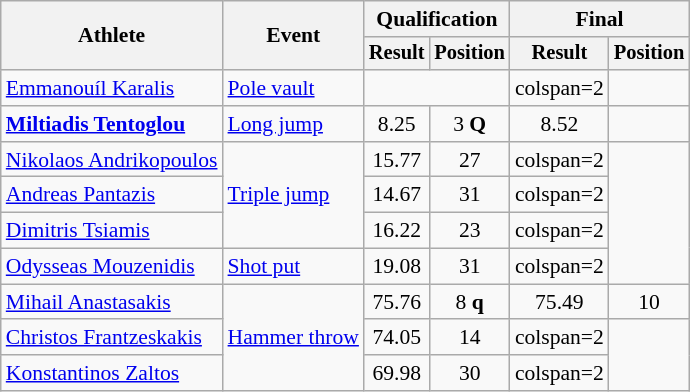<table class=wikitable style="font-size:90%">
<tr>
<th rowspan="2">Athlete</th>
<th rowspan="2">Event</th>
<th colspan="2">Qualification</th>
<th colspan="2">Final</th>
</tr>
<tr style="font-size:95%">
<th>Result</th>
<th>Position</th>
<th>Result</th>
<th>Position</th>
</tr>
<tr style=text-align:center>
<td style=text-align:left><a href='#'>Emmanouíl Karalis</a></td>
<td style=text-align:left><a href='#'>Pole vault</a></td>
<td colspan=2></td>
<td>colspan=2 </td>
</tr>
<tr style=text-align:center>
<td style=text-align:left><strong><a href='#'>Miltiadis Tentoglou</a></strong></td>
<td style=text-align:left><a href='#'>Long jump</a></td>
<td>8.25</td>
<td>3 <strong>Q</strong></td>
<td>8.52 </td>
<td></td>
</tr>
<tr style=text-align:center>
<td style=text-align:left><a href='#'>Nikolaos Andrikopoulos</a></td>
<td style=text-align:left rowspan=3><a href='#'>Triple jump</a></td>
<td>15.77</td>
<td>27</td>
<td>colspan=2 </td>
</tr>
<tr style=text-align:center>
<td style=text-align:left><a href='#'>Andreas Pantazis</a></td>
<td>14.67</td>
<td>31</td>
<td>colspan=2 </td>
</tr>
<tr style=text-align:center>
<td style=text-align:left><a href='#'>Dimitris Tsiamis</a></td>
<td>16.22</td>
<td>23</td>
<td>colspan=2 </td>
</tr>
<tr style=text-align:center>
<td style=text-align:left><a href='#'>Odysseas Mouzenidis</a></td>
<td style=text-align:left><a href='#'>Shot put</a></td>
<td>19.08</td>
<td>31</td>
<td>colspan=2 </td>
</tr>
<tr style=text-align:center>
<td style=text-align:left><a href='#'>Mihail Anastasakis</a></td>
<td style=text-align:left rowspan=3><a href='#'>Hammer throw</a></td>
<td>75.76</td>
<td>8 <strong>q</strong></td>
<td>75.49</td>
<td>10</td>
</tr>
<tr style=text-align:center>
<td style=text-align:left><a href='#'>Christos Frantzeskakis</a></td>
<td>74.05</td>
<td>14</td>
<td>colspan=2 </td>
</tr>
<tr style=text-align:center>
<td style=text-align:left><a href='#'>Konstantinos Zaltos</a></td>
<td>69.98</td>
<td>30</td>
<td>colspan=2 </td>
</tr>
</table>
